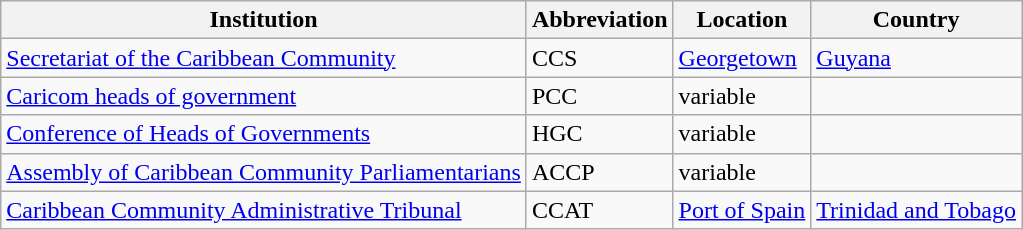<table class="wikitable sortable">
<tr>
<th>Institution</th>
<th>Abbreviation</th>
<th>Location</th>
<th>Country</th>
</tr>
<tr>
<td><a href='#'>Secretariat of the Caribbean Community</a></td>
<td>CCS</td>
<td><a href='#'>Georgetown</a></td>
<td><a href='#'>Guyana</a></td>
</tr>
<tr>
<td><a href='#'>Caricom heads of government</a></td>
<td>PCC</td>
<td>variable</td>
<td></td>
</tr>
<tr>
<td><a href='#'>Conference of Heads of Governments</a></td>
<td>HGC</td>
<td>variable</td>
<td></td>
</tr>
<tr>
<td><a href='#'>Assembly of Caribbean Community Parliamentarians</a></td>
<td>ACCP</td>
<td>variable</td>
<td></td>
</tr>
<tr>
<td><a href='#'>Caribbean Community Administrative Tribunal</a></td>
<td>CCAT</td>
<td><a href='#'>Port of Spain</a></td>
<td><a href='#'>Trinidad and Tobago</a></td>
</tr>
</table>
